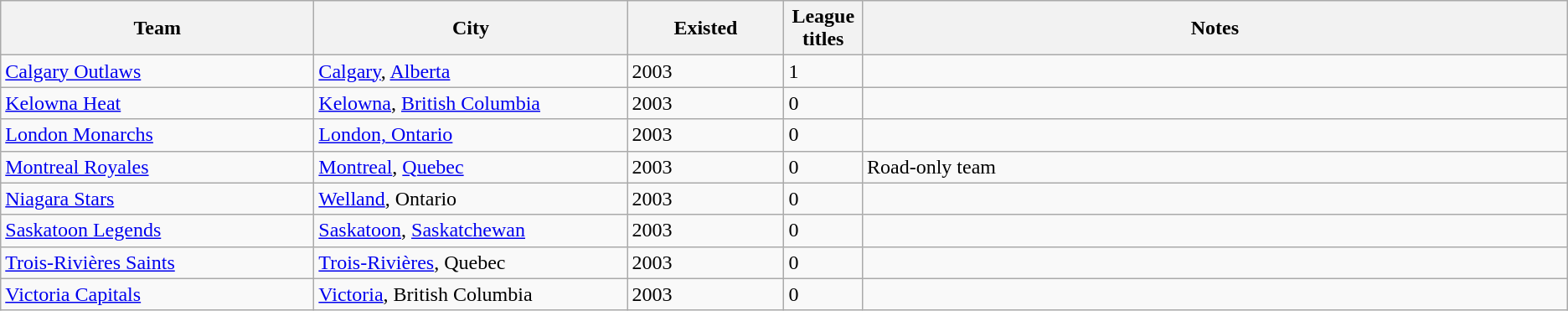<table class="wikitable">
<tr>
<th bgcolor="#DDDDFF" width="20%">Team</th>
<th bgcolor="#DDDDFF" width="20%">City</th>
<th bgcolor="#DDDDFF" width="10%">Existed</th>
<th bgcolor="#DDDDFF" width="5%">League titles</th>
<th bgcolor="#DDDDFF" width="45%">Notes</th>
</tr>
<tr>
<td><a href='#'>Calgary Outlaws</a></td>
<td><a href='#'>Calgary</a>, <a href='#'>Alberta</a></td>
<td>2003</td>
<td>1</td>
<td></td>
</tr>
<tr>
<td><a href='#'>Kelowna Heat</a></td>
<td><a href='#'>Kelowna</a>, <a href='#'>British Columbia</a></td>
<td>2003</td>
<td>0</td>
<td></td>
</tr>
<tr>
<td><a href='#'>London Monarchs</a></td>
<td><a href='#'>London, Ontario</a></td>
<td>2003</td>
<td>0</td>
<td></td>
</tr>
<tr>
<td><a href='#'>Montreal Royales</a></td>
<td><a href='#'>Montreal</a>, <a href='#'>Quebec</a></td>
<td>2003</td>
<td>0</td>
<td>Road-only team</td>
</tr>
<tr>
<td><a href='#'>Niagara Stars</a></td>
<td><a href='#'>Welland</a>, Ontario</td>
<td>2003</td>
<td>0</td>
<td></td>
</tr>
<tr>
<td><a href='#'>Saskatoon Legends</a></td>
<td><a href='#'>Saskatoon</a>, <a href='#'>Saskatchewan</a></td>
<td>2003</td>
<td>0</td>
<td></td>
</tr>
<tr>
<td><a href='#'>Trois-Rivières Saints</a></td>
<td><a href='#'>Trois-Rivières</a>, Quebec</td>
<td>2003</td>
<td>0</td>
<td></td>
</tr>
<tr>
<td><a href='#'>Victoria Capitals</a></td>
<td><a href='#'>Victoria</a>, British Columbia</td>
<td>2003</td>
<td>0</td>
<td></td>
</tr>
</table>
